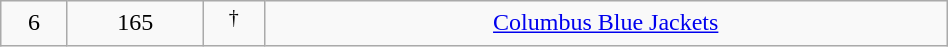<table class="wikitable sortable" width="50%">
<tr align="center" bgcolor="">
<td>6</td>
<td>165</td>
<td> <sup>†</sup></td>
<td><a href='#'>Columbus Blue Jackets</a></td>
</tr>
</table>
